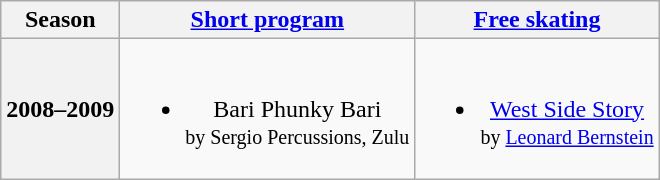<table class=wikitable style=text-align:center>
<tr>
<th>Season</th>
<th><a href='#'>Short program</a></th>
<th><a href='#'>Free skating</a></th>
</tr>
<tr>
<th>2008–2009 <br> </th>
<td><br><ul><li>Bari Phunky Bari <br><small> by Sergio Percussions, Zulu </small></li></ul></td>
<td><br><ul><li><a href='#'>West Side Story</a> <br><small> by <a href='#'>Leonard Bernstein</a> </small></li></ul></td>
</tr>
</table>
